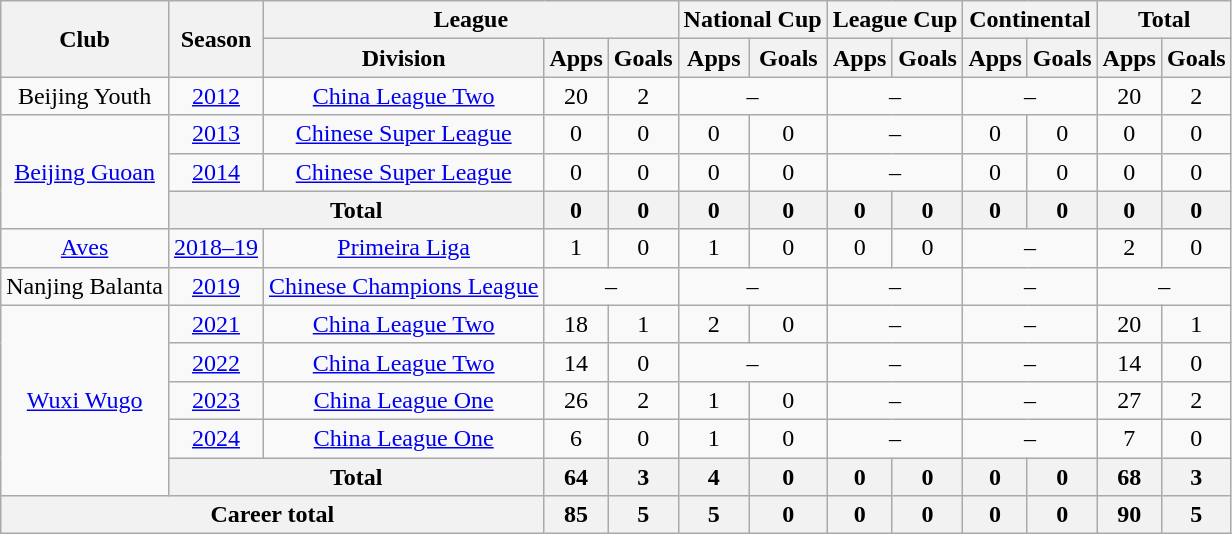<table class="wikitable" style="text-align: center">
<tr>
<th rowspan="2">Club</th>
<th rowspan="2">Season</th>
<th colspan="3">League</th>
<th colspan="2">National Cup</th>
<th colspan="2">League Cup</th>
<th colspan="2">Continental</th>
<th colspan="2">Total</th>
</tr>
<tr>
<th>Division</th>
<th>Apps</th>
<th>Goals</th>
<th>Apps</th>
<th>Goals</th>
<th>Apps</th>
<th>Goals</th>
<th>Apps</th>
<th>Goals</th>
<th>Apps</th>
<th>Goals</th>
</tr>
<tr>
<td>Beijing Youth</td>
<td><a href='#'>2012</a></td>
<td><a href='#'>China League Two</a></td>
<td>20</td>
<td>2</td>
<td colspan="2">–</td>
<td colspan="2">–</td>
<td colspan="2">–</td>
<td>20</td>
<td>2</td>
</tr>
<tr>
<td rowspan=3><a href='#'>Beijing Guoan</a></td>
<td><a href='#'>2013</a></td>
<td><a href='#'>Chinese Super League</a></td>
<td>0</td>
<td>0</td>
<td>0</td>
<td>0</td>
<td colspan="2">–</td>
<td>0</td>
<td>0</td>
<td>0</td>
<td>0</td>
</tr>
<tr>
<td><a href='#'>2014</a></td>
<td><a href='#'>Chinese Super League</a></td>
<td>0</td>
<td>0</td>
<td>0</td>
<td>0</td>
<td colspan="2">–</td>
<td>0</td>
<td>0</td>
<td>0</td>
<td>0</td>
</tr>
<tr>
<th colspan=2>Total</th>
<th>0</th>
<th>0</th>
<th>0</th>
<th>0</th>
<th>0</th>
<th>0</th>
<th>0</th>
<th>0</th>
<th>0</th>
<th>0</th>
</tr>
<tr>
<td><a href='#'>Aves</a></td>
<td><a href='#'>2018–19</a></td>
<td><a href='#'>Primeira Liga</a></td>
<td>1</td>
<td>0</td>
<td>1</td>
<td>0</td>
<td>0</td>
<td>0</td>
<td colspan="2">–</td>
<td>2</td>
<td>0</td>
</tr>
<tr>
<td>Nanjing Balanta</td>
<td><a href='#'>2019</a></td>
<td><a href='#'>Chinese Champions League</a></td>
<td colspan="2">–</td>
<td colspan="2">–</td>
<td colspan="2">–</td>
<td colspan="2">–</td>
<td colspan="2">–</td>
</tr>
<tr>
<td rowspan=5><a href='#'>Wuxi Wugo</a></td>
<td><a href='#'>2021</a></td>
<td><a href='#'>China League Two</a></td>
<td>18</td>
<td>1</td>
<td>2</td>
<td>0</td>
<td colspan="2">–</td>
<td colspan="2">–</td>
<td>20</td>
<td>1</td>
</tr>
<tr>
<td><a href='#'>2022</a></td>
<td><a href='#'>China League Two</a></td>
<td>14</td>
<td>0</td>
<td colspan="2">–</td>
<td colspan="2">–</td>
<td colspan="2">–</td>
<td>14</td>
<td>0</td>
</tr>
<tr>
<td><a href='#'>2023</a></td>
<td><a href='#'>China League One</a></td>
<td>26</td>
<td>2</td>
<td>1</td>
<td>0</td>
<td colspan="2">–</td>
<td colspan="2">–</td>
<td>27</td>
<td>2</td>
</tr>
<tr>
<td><a href='#'>2024</a></td>
<td><a href='#'>China League One</a></td>
<td>6</td>
<td>0</td>
<td>1</td>
<td>0</td>
<td colspan="2">–</td>
<td colspan="2">–</td>
<td>7</td>
<td>0</td>
</tr>
<tr>
<th colspan=2>Total</th>
<th>64</th>
<th>3</th>
<th>4</th>
<th>0</th>
<th>0</th>
<th>0</th>
<th>0</th>
<th>0</th>
<th>68</th>
<th>3</th>
</tr>
<tr>
<th colspan=3>Career total</th>
<th>85</th>
<th>5</th>
<th>5</th>
<th>0</th>
<th>0</th>
<th>0</th>
<th>0</th>
<th>0</th>
<th>90</th>
<th>5</th>
</tr>
</table>
